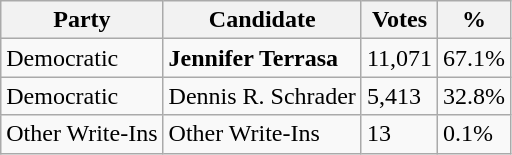<table class="wikitable">
<tr>
<th>Party</th>
<th>Candidate</th>
<th>Votes</th>
<th>%</th>
</tr>
<tr>
<td>Democratic</td>
<td><strong>Jennifer Terrasa</strong></td>
<td>11,071</td>
<td>67.1%</td>
</tr>
<tr>
<td>Democratic</td>
<td>Dennis R. Schrader</td>
<td>5,413</td>
<td>32.8%</td>
</tr>
<tr>
<td>Other Write-Ins</td>
<td>Other Write-Ins</td>
<td>13</td>
<td>0.1%</td>
</tr>
</table>
